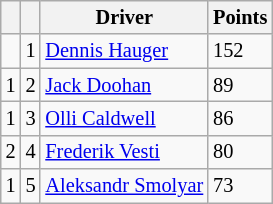<table class="wikitable" style="font-size: 85%;">
<tr>
<th></th>
<th></th>
<th>Driver</th>
<th>Points</th>
</tr>
<tr>
<td align="left"></td>
<td align="center">1</td>
<td> <a href='#'>Dennis Hauger</a></td>
<td>152</td>
</tr>
<tr>
<td align="left"> 1</td>
<td align="center">2</td>
<td> <a href='#'>Jack Doohan</a></td>
<td>89</td>
</tr>
<tr>
<td align="left"> 1</td>
<td align="center">3</td>
<td> <a href='#'>Olli Caldwell</a></td>
<td>86</td>
</tr>
<tr>
<td align="left"> 2</td>
<td align="center">4</td>
<td> <a href='#'>Frederik Vesti</a></td>
<td>80</td>
</tr>
<tr>
<td align="left"> 1</td>
<td align="center">5</td>
<td> <a href='#'>Aleksandr Smolyar</a></td>
<td>73</td>
</tr>
</table>
